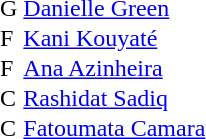<table border="0" cellpadding="0">
<tr>
<td>G</td>
<td></td>
<td><a href='#'>Danielle Green</a></td>
</tr>
<tr>
<td>F</td>
<td></td>
<td><a href='#'>Kani Kouyaté</a></td>
</tr>
<tr>
<td>F</td>
<td></td>
<td><a href='#'>Ana Azinheira</a></td>
</tr>
<tr>
<td>C</td>
<td></td>
<td><a href='#'>Rashidat Sadiq</a></td>
</tr>
<tr>
<td>C</td>
<td></td>
<td><a href='#'>Fatoumata Camara</a></td>
</tr>
</table>
